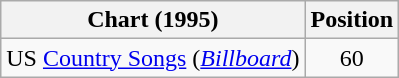<table class="wikitable sortable">
<tr>
<th scope="col">Chart (1995)</th>
<th scope="col">Position</th>
</tr>
<tr>
<td>US <a href='#'>Country Songs</a> (<em><a href='#'>Billboard</a></em>)</td>
<td align="center">60</td>
</tr>
</table>
